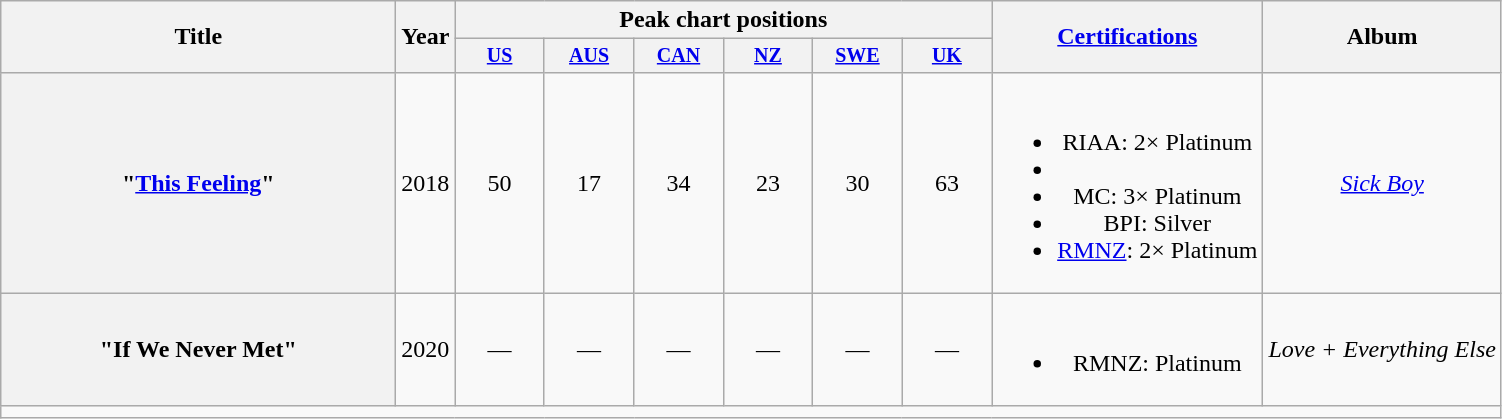<table class="wikitable plainrowheaders" style="text-align:center;">
<tr>
<th rowspan="2" style="width:16em;">Title</th>
<th rowspan="2">Year</th>
<th colspan="6">Peak chart positions</th>
<th rowspan="2"><a href='#'>Certifications</a></th>
<th rowspan="2">Album</th>
</tr>
<tr style="font-size:smaller;">
<th style="width:4em;"><a href='#'>US</a><br></th>
<th style="width:4em;"><a href='#'>AUS</a><br></th>
<th style="width:4em;"><a href='#'>CAN</a><br></th>
<th style="width:4em;"><a href='#'>NZ</a><br></th>
<th style="width:4em;"><a href='#'>SWE</a><br></th>
<th style="width:4em;"><a href='#'>UK</a><br></th>
</tr>
<tr>
<th scope="row">"<a href='#'>This Feeling</a>"<br></th>
<td>2018</td>
<td>50</td>
<td>17</td>
<td>34</td>
<td>23</td>
<td>30</td>
<td>63</td>
<td><br><ul><li>RIAA: 2× Platinum</li><li></li><li>MC: 3× Platinum</li><li>BPI: Silver</li><li><a href='#'>RMNZ</a>: 2× Platinum</li></ul></td>
<td><em><a href='#'>Sick Boy</a></em></td>
</tr>
<tr>
<th scope="row">"If We Never Met"<br></th>
<td>2020</td>
<td>—</td>
<td>—</td>
<td>—</td>
<td>—</td>
<td>—</td>
<td>—</td>
<td><br><ul><li>RMNZ: Platinum</li></ul></td>
<td><em>Love + Everything Else</em></td>
</tr>
<tr>
<td colspan="10"></td>
</tr>
</table>
